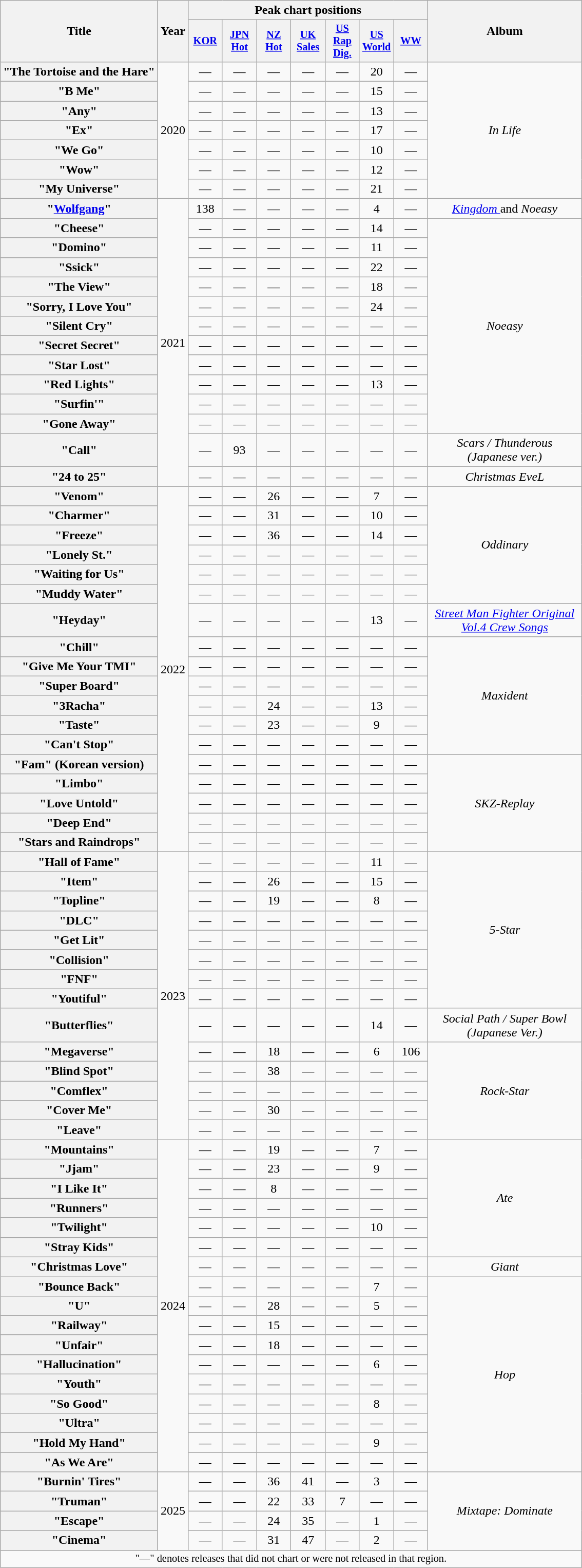<table class="wikitable plainrowheaders" style="text-align:center">
<tr>
<th scope="col" rowspan="2">Title</th>
<th scope="col" rowspan="2">Year</th>
<th scope="col" colspan="7">Peak chart positions</th>
<th scope="col" rowspan="2" style="width:12em">Album</th>
</tr>
<tr>
<th scope="col" style="width:2.8em;font-size:85%"><a href='#'>KOR</a><br></th>
<th scope="col" style="width:2.8em;font-size:85%"><a href='#'>JPN<br>Hot</a><br></th>
<th scope="col" style="width:2.8em;font-size:85%"><a href='#'>NZ<br>Hot</a><br></th>
<th scope="col" style="width:2.8em;font-size:85%"><a href='#'>UK<br>Sales</a><br></th>
<th scope="col" style="width:2.8em;font-size:85%"><a href='#'>US<br>Rap<br>Dig.</a><br></th>
<th scope="col" style="width:2.8em;font-size:85%"><a href='#'>US<br>World</a><br></th>
<th scope="col" style="width:2.8em;font-size:85%"><a href='#'>WW</a><br></th>
</tr>
<tr>
<th scope="row">"The Tortoise and the Hare"</th>
<td rowspan="7">2020</td>
<td>—</td>
<td>—</td>
<td>—</td>
<td>—</td>
<td>—</td>
<td>20</td>
<td>—</td>
<td rowspan="7"><em>In Life</em></td>
</tr>
<tr>
<th scope="row">"B Me"</th>
<td>—</td>
<td>—</td>
<td>—</td>
<td>—</td>
<td>—</td>
<td>15</td>
<td>—</td>
</tr>
<tr>
<th scope="row">"Any"</th>
<td>—</td>
<td>—</td>
<td>—</td>
<td>—</td>
<td>—</td>
<td>13</td>
<td>—</td>
</tr>
<tr>
<th scope="row">"Ex"</th>
<td>—</td>
<td>—</td>
<td>—</td>
<td>—</td>
<td>—</td>
<td>17</td>
<td>—</td>
</tr>
<tr>
<th scope="row">"We Go"</th>
<td>—</td>
<td>—</td>
<td>—</td>
<td>—</td>
<td>—</td>
<td>10</td>
<td>—</td>
</tr>
<tr>
<th scope="row">"Wow"</th>
<td>—</td>
<td>—</td>
<td>—</td>
<td>—</td>
<td>—</td>
<td>12</td>
<td>—</td>
</tr>
<tr>
<th scope="row">"My Universe"</th>
<td>—</td>
<td>—</td>
<td>—</td>
<td>—</td>
<td>—</td>
<td>21</td>
<td>—</td>
</tr>
<tr>
<th scope="row">"<a href='#'>Wolfgang</a>"</th>
<td rowspan="14">2021</td>
<td>138</td>
<td>—</td>
<td>—</td>
<td>—</td>
<td>—</td>
<td>4</td>
<td>—</td>
<td><em><a href='#'>Kingdom <Final: Who Is the King?></a></em> and <em>Noeasy</em></td>
</tr>
<tr>
<th scope="row">"Cheese"</th>
<td>—</td>
<td>—</td>
<td>—</td>
<td>—</td>
<td>—</td>
<td>14</td>
<td>—</td>
<td rowspan="11"><em>Noeasy</em></td>
</tr>
<tr>
<th scope="row">"Domino"</th>
<td>—</td>
<td>—</td>
<td>—</td>
<td>—</td>
<td>—</td>
<td>11</td>
<td>—</td>
</tr>
<tr>
<th scope="row">"Ssick"</th>
<td>—</td>
<td>—</td>
<td>—</td>
<td>—</td>
<td>—</td>
<td>22</td>
<td>—</td>
</tr>
<tr>
<th scope="row">"The View"</th>
<td>—</td>
<td>—</td>
<td>—</td>
<td>—</td>
<td>—</td>
<td>18</td>
<td>—</td>
</tr>
<tr>
<th scope="row">"Sorry, I Love You"</th>
<td>—</td>
<td>—</td>
<td>—</td>
<td>—</td>
<td>—</td>
<td>24</td>
<td>—</td>
</tr>
<tr>
<th scope="row">"Silent Cry"</th>
<td>—</td>
<td>—</td>
<td>—</td>
<td>—</td>
<td>—</td>
<td>—</td>
<td>—</td>
</tr>
<tr>
<th scope="row">"Secret Secret"</th>
<td>—</td>
<td>—</td>
<td>—</td>
<td>—</td>
<td>—</td>
<td>—</td>
<td>—</td>
</tr>
<tr>
<th scope="row">"Star Lost"</th>
<td>—</td>
<td>—</td>
<td>—</td>
<td>—</td>
<td>—</td>
<td>—</td>
<td>—</td>
</tr>
<tr>
<th scope="row">"Red Lights"</th>
<td>—</td>
<td>—</td>
<td>—</td>
<td>—</td>
<td>—</td>
<td>13</td>
<td>—</td>
</tr>
<tr>
<th scope="row">"Surfin'"</th>
<td>—</td>
<td>—</td>
<td>—</td>
<td>—</td>
<td>—</td>
<td>—</td>
<td>—</td>
</tr>
<tr>
<th scope="row">"Gone Away"</th>
<td>—</td>
<td>—</td>
<td>—</td>
<td>—</td>
<td>—</td>
<td>—</td>
<td>—</td>
</tr>
<tr>
<th scope="row">"Call"</th>
<td>—</td>
<td>93</td>
<td>—</td>
<td>—</td>
<td>—</td>
<td>—</td>
<td>—</td>
<td><em>Scars / Thunderous (Japanese ver.)</em></td>
</tr>
<tr>
<th scope="row">"24 to 25"</th>
<td>—</td>
<td>—</td>
<td>—</td>
<td>—</td>
<td>—</td>
<td>—</td>
<td>—</td>
<td><em>Christmas EveL</em></td>
</tr>
<tr>
<th scope="row">"Venom"</th>
<td rowspan="18">2022</td>
<td>—</td>
<td>—</td>
<td>26</td>
<td>—</td>
<td>—</td>
<td>7</td>
<td>—</td>
<td rowspan="6"><em>Oddinary</em></td>
</tr>
<tr>
<th scope="row">"Charmer"</th>
<td>—</td>
<td>—</td>
<td>31</td>
<td>—</td>
<td>—</td>
<td>10</td>
<td>—</td>
</tr>
<tr>
<th scope="row">"Freeze"</th>
<td>—</td>
<td>—</td>
<td>36</td>
<td>—</td>
<td>—</td>
<td>14</td>
<td>—</td>
</tr>
<tr>
<th scope="row">"Lonely St."</th>
<td>—</td>
<td>—</td>
<td>—</td>
<td>—</td>
<td>—</td>
<td>—</td>
<td>—</td>
</tr>
<tr>
<th scope="row">"Waiting for Us"</th>
<td>—</td>
<td>—</td>
<td>—</td>
<td>—</td>
<td>—</td>
<td>—</td>
<td>—</td>
</tr>
<tr>
<th scope="row">"Muddy Water"</th>
<td>—</td>
<td>—</td>
<td>—</td>
<td>—</td>
<td>—</td>
<td>—</td>
<td>—</td>
</tr>
<tr>
<th scope="row">"Heyday"</th>
<td>—</td>
<td>—</td>
<td>—</td>
<td>—</td>
<td>—</td>
<td>13</td>
<td>—</td>
<td><em><a href='#'>Street Man Fighter Original Vol.4 Crew Songs</a></em></td>
</tr>
<tr>
<th scope="row">"Chill"</th>
<td>—</td>
<td>—</td>
<td>—</td>
<td>—</td>
<td>—</td>
<td>—</td>
<td>—</td>
<td rowspan="6"><em>Maxident</em></td>
</tr>
<tr>
<th scope="row">"Give Me Your TMI"</th>
<td>—</td>
<td>—</td>
<td>—</td>
<td>—</td>
<td>—</td>
<td>—</td>
<td>—</td>
</tr>
<tr>
<th scope="row">"Super Board"</th>
<td>—</td>
<td>—</td>
<td>—</td>
<td>—</td>
<td>—</td>
<td>—</td>
<td>—</td>
</tr>
<tr>
<th scope="row">"3Racha"</th>
<td>—</td>
<td>—</td>
<td>24</td>
<td>—</td>
<td>—</td>
<td>13</td>
<td>—</td>
</tr>
<tr>
<th scope="row">"Taste"</th>
<td>—</td>
<td>—</td>
<td>23</td>
<td>—</td>
<td>—</td>
<td>9</td>
<td>—</td>
</tr>
<tr>
<th scope="row">"Can't Stop"</th>
<td>—</td>
<td>—</td>
<td>—</td>
<td>—</td>
<td>—</td>
<td>—</td>
<td>—</td>
</tr>
<tr>
<th scope="row">"Fam" (Korean version)</th>
<td>—</td>
<td>—</td>
<td>—</td>
<td>—</td>
<td>—</td>
<td>—</td>
<td>—</td>
<td rowspan="5"><em>SKZ-Replay</em></td>
</tr>
<tr>
<th scope="row">"Limbo"</th>
<td>—</td>
<td>—</td>
<td>—</td>
<td>—</td>
<td>—</td>
<td>—</td>
<td>—</td>
</tr>
<tr>
<th scope="row">"Love Untold"</th>
<td>—</td>
<td>—</td>
<td>—</td>
<td>—</td>
<td>—</td>
<td>—</td>
<td>—</td>
</tr>
<tr>
<th scope="row">"Deep End"</th>
<td>—</td>
<td>—</td>
<td>—</td>
<td>—</td>
<td>—</td>
<td>—</td>
<td>—</td>
</tr>
<tr>
<th scope="row">"Stars and Raindrops"</th>
<td>—</td>
<td>—</td>
<td>—</td>
<td>—</td>
<td>—</td>
<td>—</td>
<td>—</td>
</tr>
<tr>
<th scope="row">"Hall of Fame"</th>
<td rowspan="14">2023</td>
<td>—</td>
<td>—</td>
<td>—</td>
<td>—</td>
<td>—</td>
<td>11</td>
<td>—</td>
<td rowspan="8"><em>5-Star</em></td>
</tr>
<tr>
<th scope="row">"Item"</th>
<td>—</td>
<td>—</td>
<td>26</td>
<td>—</td>
<td>—</td>
<td>15</td>
<td>—</td>
</tr>
<tr>
<th scope="row">"Topline"<br></th>
<td>—</td>
<td>—</td>
<td>19</td>
<td>—</td>
<td>—</td>
<td>8</td>
<td>—</td>
</tr>
<tr>
<th scope="row">"DLC"</th>
<td>—</td>
<td>—</td>
<td>—</td>
<td>—</td>
<td>—</td>
<td>—</td>
<td>—</td>
</tr>
<tr>
<th scope="row">"Get Lit"</th>
<td>—</td>
<td>—</td>
<td>—</td>
<td>—</td>
<td>—</td>
<td>—</td>
<td>—</td>
</tr>
<tr>
<th scope="row">"Collision"</th>
<td>—</td>
<td>—</td>
<td>—</td>
<td>—</td>
<td>—</td>
<td>—</td>
<td>—</td>
</tr>
<tr>
<th scope="row">"FNF"</th>
<td>—</td>
<td>—</td>
<td>—</td>
<td>—</td>
<td>—</td>
<td>—</td>
<td>—</td>
</tr>
<tr>
<th scope="row">"Youtiful"</th>
<td>—</td>
<td>—</td>
<td>—</td>
<td>—</td>
<td>—</td>
<td>—</td>
<td>—</td>
</tr>
<tr>
<th scope="row">"Butterflies"</th>
<td>—</td>
<td>—</td>
<td>—</td>
<td>—</td>
<td>—</td>
<td>14</td>
<td>—</td>
<td><em>Social Path / Super Bowl (Japanese Ver.)</em></td>
</tr>
<tr>
<th scope="row">"Megaverse"</th>
<td>—</td>
<td>—</td>
<td>18</td>
<td>—</td>
<td>—</td>
<td>6</td>
<td>106</td>
<td rowspan="5"><em>Rock-Star</em></td>
</tr>
<tr>
<th scope="row">"Blind Spot"</th>
<td>—</td>
<td>—</td>
<td>38</td>
<td>—</td>
<td>—</td>
<td>—</td>
<td>—</td>
</tr>
<tr>
<th scope="row">"Comflex"</th>
<td>—</td>
<td>—</td>
<td>—</td>
<td>—</td>
<td>—</td>
<td>—</td>
<td>—</td>
</tr>
<tr>
<th scope="row">"Cover Me"</th>
<td>—</td>
<td>—</td>
<td>30</td>
<td>—</td>
<td>—</td>
<td>—</td>
<td>—</td>
</tr>
<tr>
<th scope="row">"Leave"</th>
<td>—</td>
<td>—</td>
<td>—</td>
<td>—</td>
<td>—</td>
<td>—</td>
<td>—</td>
</tr>
<tr>
<th scope="row">"Mountains"</th>
<td rowspan="17">2024</td>
<td>—</td>
<td>—</td>
<td>19</td>
<td>—</td>
<td>—</td>
<td>7</td>
<td>—</td>
<td rowspan="6"><em>Ate</em></td>
</tr>
<tr>
<th scope="row">"Jjam"</th>
<td>—</td>
<td>—</td>
<td>23</td>
<td>—</td>
<td>—</td>
<td>9</td>
<td>—</td>
</tr>
<tr>
<th scope="row">"I Like It"</th>
<td>—</td>
<td>—</td>
<td>8</td>
<td>—</td>
<td>—</td>
<td>—</td>
<td>—</td>
</tr>
<tr>
<th scope="row">"Runners"</th>
<td>—</td>
<td>—</td>
<td>—</td>
<td>—</td>
<td>—</td>
<td>—</td>
<td>—</td>
</tr>
<tr>
<th scope="row">"Twilight"</th>
<td>—</td>
<td>—</td>
<td>—</td>
<td>—</td>
<td>—</td>
<td>10</td>
<td>—</td>
</tr>
<tr>
<th scope="row">"Stray Kids"</th>
<td>—</td>
<td>—</td>
<td>—</td>
<td>—</td>
<td>—</td>
<td>—</td>
<td>—</td>
</tr>
<tr>
<th scope="row">"Christmas Love"</th>
<td>—</td>
<td>—</td>
<td>—</td>
<td>—</td>
<td>—</td>
<td>—</td>
<td>—</td>
<td><em>Giant</em></td>
</tr>
<tr>
<th scope="row">"Bounce Back"</th>
<td>—</td>
<td>—</td>
<td>—</td>
<td>—</td>
<td>—</td>
<td>7</td>
<td>—</td>
<td rowspan="10"><em>Hop</em></td>
</tr>
<tr>
<th scope="row">"U"<br></th>
<td>—</td>
<td>—</td>
<td>28</td>
<td>—</td>
<td>—</td>
<td>5</td>
<td>—</td>
</tr>
<tr>
<th scope="row">"Railway"</th>
<td>—</td>
<td>—</td>
<td>15</td>
<td>—</td>
<td>—</td>
<td>—</td>
<td>—</td>
</tr>
<tr>
<th scope="row">"Unfair"</th>
<td>—</td>
<td>—</td>
<td>18</td>
<td>—</td>
<td>—</td>
<td>—</td>
<td>—</td>
</tr>
<tr>
<th scope="row">"Hallucination"</th>
<td>—</td>
<td>—</td>
<td>—</td>
<td>—</td>
<td>—</td>
<td>6</td>
<td>—</td>
</tr>
<tr>
<th scope="row">"Youth"</th>
<td>—</td>
<td>—</td>
<td>—</td>
<td>—</td>
<td>—</td>
<td>—</td>
<td>—</td>
</tr>
<tr>
<th scope="row">"So Good"</th>
<td>—</td>
<td>—</td>
<td>—</td>
<td>—</td>
<td>—</td>
<td>8</td>
<td>—</td>
</tr>
<tr>
<th scope="row">"Ultra"</th>
<td>—</td>
<td>—</td>
<td>—</td>
<td>—</td>
<td>—</td>
<td>—</td>
<td>—</td>
</tr>
<tr>
<th scope="row">"Hold My Hand"</th>
<td>—</td>
<td>—</td>
<td>—</td>
<td>—</td>
<td>—</td>
<td>9</td>
<td>—</td>
</tr>
<tr>
<th scope="row">"As We Are"</th>
<td>—</td>
<td>—</td>
<td>—</td>
<td>—</td>
<td>—</td>
<td>—</td>
<td>—</td>
</tr>
<tr>
<th scope="row">"Burnin' Tires"</th>
<td rowspan="4">2025</td>
<td>—</td>
<td>—</td>
<td>36</td>
<td>41</td>
<td>—</td>
<td>3</td>
<td>—</td>
<td rowspan="4"><em>Mixtape: Dominate</em></td>
</tr>
<tr>
<th scope="row">"Truman"</th>
<td>—</td>
<td>—</td>
<td>22</td>
<td>33</td>
<td>7</td>
<td>—</td>
<td>—</td>
</tr>
<tr>
<th scope="row">"Escape"</th>
<td>—</td>
<td>—</td>
<td>24</td>
<td>35</td>
<td>—</td>
<td>1</td>
<td>—</td>
</tr>
<tr>
<th scope="row">"Cinema"</th>
<td>—</td>
<td>—</td>
<td>31</td>
<td>47</td>
<td>—</td>
<td>2</td>
<td>—</td>
</tr>
<tr>
<td colspan="10" style="font-size:85%">"—" denotes releases that did not chart or were not released in that region.</td>
</tr>
</table>
